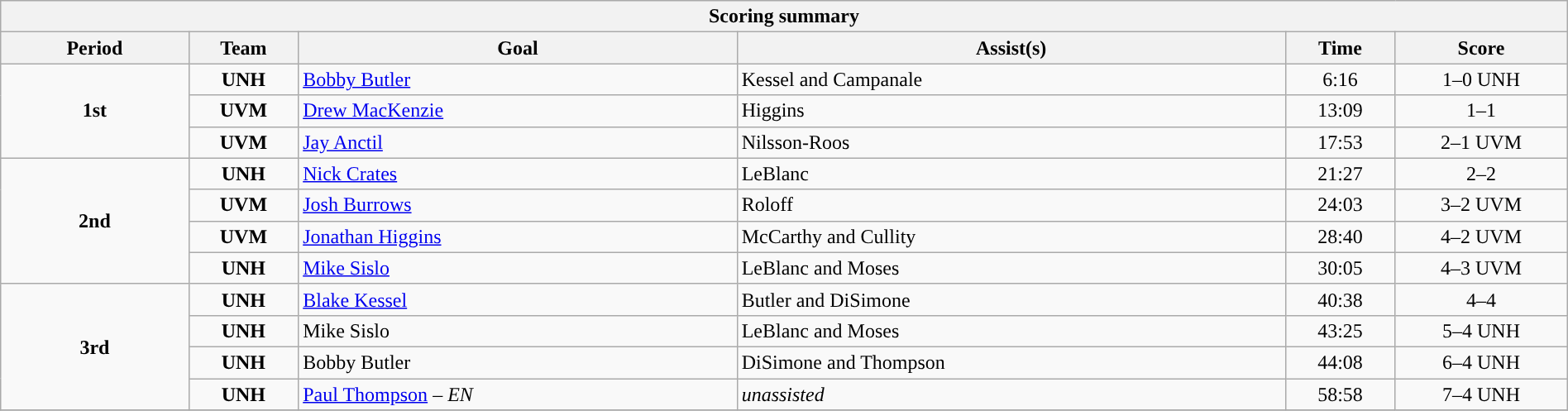<table style="width:100%;" class="wikitable">
<tr>
<th colspan=6>Scoring summary</th>
</tr>
<tr>
<th style="width:12%;">Period</th>
<th style="width:7%;">Team</th>
<th style="width:28%;">Goal</th>
<th style="width:35%;">Assist(s)</th>
<th style="width:7%;">Time</th>
<th style="width:11%;">Score</th>
</tr>
<tr>
<td style="text-align:center;" rowspan="3"><strong>1st</strong></td>
<td align=center><strong>UNH</strong></td>
<td><a href='#'>Bobby Butler</a></td>
<td>Kessel and Campanale</td>
<td align=center>6:16</td>
<td align=center>1–0 UNH</td>
</tr>
<tr>
<td align=center><strong>UVM</strong></td>
<td><a href='#'>Drew MacKenzie</a></td>
<td>Higgins</td>
<td align=center>13:09</td>
<td align=center>1–1</td>
</tr>
<tr>
<td align=center><strong>UVM</strong></td>
<td><a href='#'>Jay Anctil</a></td>
<td>Nilsson-Roos</td>
<td align=center>17:53</td>
<td align=center>2–1 UVM</td>
</tr>
<tr>
<td style="text-align:center;" rowspan="4"><strong>2nd</strong></td>
<td align=center><strong>UNH</strong></td>
<td><a href='#'>Nick Crates</a></td>
<td>LeBlanc</td>
<td align=center>21:27</td>
<td align=center>2–2</td>
</tr>
<tr>
<td align=center><strong>UVM</strong></td>
<td><a href='#'>Josh Burrows</a></td>
<td>Roloff</td>
<td align=center>24:03</td>
<td align=center>3–2 UVM</td>
</tr>
<tr>
<td align=center><strong>UVM</strong></td>
<td><a href='#'> Jonathan Higgins</a></td>
<td>McCarthy and Cullity</td>
<td align=center>28:40</td>
<td align=center>4–2 UVM</td>
</tr>
<tr>
<td align=center><strong>UNH</strong></td>
<td><a href='#'>Mike Sislo</a></td>
<td>LeBlanc and Moses</td>
<td align=center>30:05</td>
<td align=center>4–3 UVM</td>
</tr>
<tr>
<td style="text-align:center;" rowspan="4"><strong>3rd</strong></td>
<td align=center><strong>UNH</strong></td>
<td><a href='#'>Blake Kessel</a></td>
<td>Butler and DiSimone</td>
<td align=center>40:38</td>
<td align=center>4–4</td>
</tr>
<tr>
<td align=center><strong>UNH</strong></td>
<td>Mike Sislo</td>
<td>LeBlanc and Moses</td>
<td align=center>43:25</td>
<td align=center>5–4 UNH</td>
</tr>
<tr>
<td align=center><strong>UNH</strong></td>
<td>Bobby Butler</td>
<td>DiSimone and Thompson</td>
<td align=center>44:08</td>
<td align=center>6–4 UNH</td>
</tr>
<tr>
<td align=center><strong>UNH</strong></td>
<td><a href='#'>Paul Thompson</a> – <em>EN</em></td>
<td><em>unassisted</em></td>
<td align=center>58:58</td>
<td align=center>7–4 UNH</td>
</tr>
<tr>
</tr>
</table>
